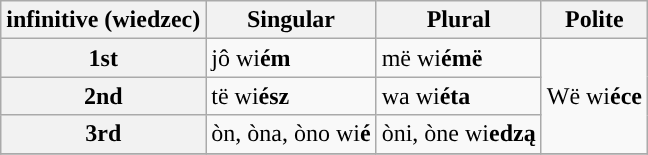<table class="wikitable">
<tr>
<th>infinitive (wiedzec)</th>
<th>Singular</th>
<th>Plural</th>
<th>Polite</th>
</tr>
<tr>
<th>1st</th>
<td>jô wi<strong>ém</strong></td>
<td>më wi<strong>émë</strong></td>
<td rowspan="3">Wë  wi<strong>éce</strong></td>
</tr>
<tr>
<th>2nd</th>
<td>të wi<strong>ész</strong></td>
<td>wa wi<strong>éta</strong></td>
</tr>
<tr>
<th>3rd</th>
<td>òn, òna, òno wi<strong>é</strong></td>
<td>òni, òne wi<strong>edzą</strong></td>
</tr>
<tr>
</tr>
</table>
